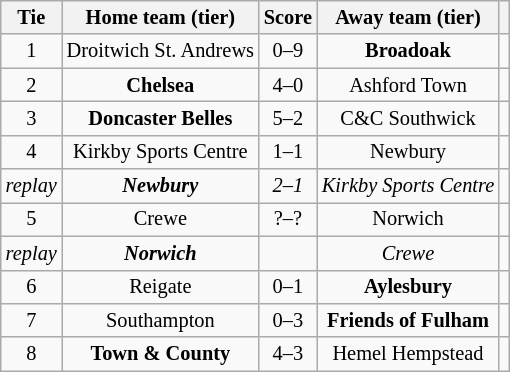<table class="wikitable" style="text-align:center; font-size:85%">
<tr>
<th>Tie</th>
<th>Home team (tier)</th>
<th>Score</th>
<th><strong>Away team (tier)</strong></th>
<th></th>
</tr>
<tr>
<td align="center">1</td>
<td>Droitwich St. Andrews</td>
<td align="center">0–9</td>
<td><strong>Broadoak</strong></td>
<td></td>
</tr>
<tr>
<td align="center">2</td>
<td><strong>Chelsea</strong></td>
<td align="center">4–0 </td>
<td>Ashford Town</td>
<td></td>
</tr>
<tr>
<td align="center">3</td>
<td><strong>Doncaster Belles</strong></td>
<td align="center">5–2</td>
<td>C&C Southwick</td>
<td></td>
</tr>
<tr>
<td align="center">4</td>
<td>Kirkby Sports Centre</td>
<td align="center">1–1 </td>
<td>Newbury</td>
<td></td>
</tr>
<tr>
<td align="center"><em>replay</em></td>
<td><strong><em>Newbury</em></strong></td>
<td align="center"><em>2–1</em></td>
<td><em>Kirkby Sports Centre</em></td>
<td></td>
</tr>
<tr>
<td align="center">5</td>
<td>Crewe</td>
<td align="center">?–? </td>
<td>Norwich</td>
<td></td>
</tr>
<tr>
<td align="center"><em>replay</em></td>
<td><strong><em>Norwich</em></strong></td>
<td align="center"><em></em></td>
<td><em>Crewe</em></td>
<td></td>
</tr>
<tr>
<td align="center">6</td>
<td>Reigate</td>
<td align="center">0–1 </td>
<td><strong>Aylesbury</strong></td>
<td></td>
</tr>
<tr>
<td align="center">7</td>
<td>Southampton</td>
<td align="center">0–3</td>
<td><strong>Friends of Fulham</strong></td>
<td></td>
</tr>
<tr>
<td align="center">8</td>
<td><strong>Town & County</strong></td>
<td align="center">4–3</td>
<td>Hemel Hempstead</td>
<td></td>
</tr>
</table>
